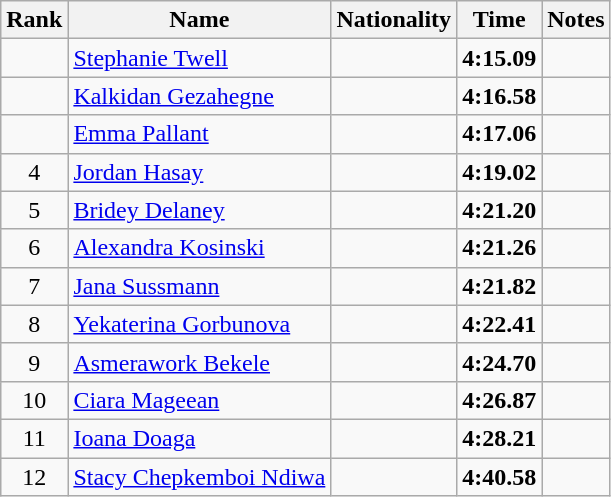<table class="wikitable sortable" style="text-align:center">
<tr>
<th>Rank</th>
<th>Name</th>
<th>Nationality</th>
<th>Time</th>
<th>Notes</th>
</tr>
<tr>
<td></td>
<td align=left><a href='#'>Stephanie Twell</a></td>
<td align=left></td>
<td><strong>4:15.09</strong></td>
<td></td>
</tr>
<tr>
<td></td>
<td align=left><a href='#'>Kalkidan Gezahegne</a></td>
<td align=left></td>
<td><strong>4:16.58</strong></td>
<td></td>
</tr>
<tr>
<td></td>
<td align=left><a href='#'>Emma Pallant</a></td>
<td align=left></td>
<td><strong>4:17.06</strong></td>
<td></td>
</tr>
<tr>
<td>4</td>
<td align=left><a href='#'>Jordan Hasay</a></td>
<td align=left></td>
<td><strong>4:19.02</strong></td>
<td></td>
</tr>
<tr>
<td>5</td>
<td align=left><a href='#'>Bridey Delaney</a></td>
<td align=left></td>
<td><strong>4:21.20</strong></td>
<td></td>
</tr>
<tr>
<td>6</td>
<td align=left><a href='#'>Alexandra Kosinski</a></td>
<td align=left></td>
<td><strong>4:21.26</strong></td>
<td></td>
</tr>
<tr>
<td>7</td>
<td align=left><a href='#'>Jana Sussmann</a></td>
<td align=left></td>
<td><strong>4:21.82</strong></td>
<td></td>
</tr>
<tr>
<td>8</td>
<td align=left><a href='#'>Yekaterina Gorbunova</a></td>
<td align=left></td>
<td><strong>4:22.41</strong></td>
<td></td>
</tr>
<tr>
<td>9</td>
<td align=left><a href='#'>Asmerawork Bekele</a></td>
<td align=left></td>
<td><strong>4:24.70</strong></td>
<td></td>
</tr>
<tr>
<td>10</td>
<td align=left><a href='#'>Ciara Mageean</a></td>
<td align=left></td>
<td><strong>4:26.87</strong></td>
<td></td>
</tr>
<tr>
<td>11</td>
<td align=left><a href='#'>Ioana Doaga</a></td>
<td align=left></td>
<td><strong>4:28.21</strong></td>
<td></td>
</tr>
<tr>
<td>12</td>
<td align=left><a href='#'>Stacy Chepkemboi Ndiwa</a></td>
<td align=left></td>
<td><strong>4:40.58</strong></td>
<td></td>
</tr>
</table>
